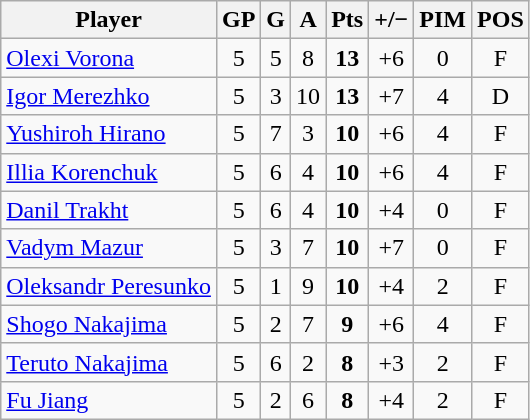<table class="wikitable sortable" style="text-align:center;">
<tr>
<th>Player</th>
<th>GP</th>
<th>G</th>
<th>A</th>
<th>Pts</th>
<th>+/−</th>
<th>PIM</th>
<th>POS</th>
</tr>
<tr>
<td style="text-align:left;"> <a href='#'>Olexi Vorona</a></td>
<td>5</td>
<td>5</td>
<td>8</td>
<td><strong>13</strong></td>
<td>+6</td>
<td>0</td>
<td>F</td>
</tr>
<tr>
<td style="text-align:left;"> <a href='#'>Igor Merezhko</a></td>
<td>5</td>
<td>3</td>
<td>10</td>
<td><strong>13</strong></td>
<td>+7</td>
<td>4</td>
<td>D</td>
</tr>
<tr>
<td style="text-align:left;"> <a href='#'>Yushiroh Hirano</a></td>
<td>5</td>
<td>7</td>
<td>3</td>
<td><strong>10</strong></td>
<td>+6</td>
<td>4</td>
<td>F</td>
</tr>
<tr>
<td style="text-align:left;"> <a href='#'>Illia Korenchuk</a></td>
<td>5</td>
<td>6</td>
<td>4</td>
<td><strong>10</strong></td>
<td>+6</td>
<td>4</td>
<td>F</td>
</tr>
<tr>
<td style="text-align:left;"> <a href='#'>Danil Trakht</a></td>
<td>5</td>
<td>6</td>
<td>4</td>
<td><strong>10</strong></td>
<td>+4</td>
<td>0</td>
<td>F</td>
</tr>
<tr>
<td style="text-align:left;"> <a href='#'>Vadym Mazur</a></td>
<td>5</td>
<td>3</td>
<td>7</td>
<td><strong>10</strong></td>
<td>+7</td>
<td>0</td>
<td>F</td>
</tr>
<tr>
<td style="text-align:left;"> <a href='#'>Oleksandr Peresunko</a></td>
<td>5</td>
<td>1</td>
<td>9</td>
<td><strong>10</strong></td>
<td>+4</td>
<td>2</td>
<td>F</td>
</tr>
<tr>
<td style="text-align:left;"> <a href='#'>Shogo Nakajima</a></td>
<td>5</td>
<td>2</td>
<td>7</td>
<td><strong>9</strong></td>
<td>+6</td>
<td>4</td>
<td>F</td>
</tr>
<tr>
<td style="text-align:left;"> <a href='#'>Teruto Nakajima</a></td>
<td>5</td>
<td>6</td>
<td>2</td>
<td><strong>8</strong></td>
<td>+3</td>
<td>2</td>
<td>F</td>
</tr>
<tr>
<td style="text-align:left;"> <a href='#'>Fu Jiang</a></td>
<td>5</td>
<td>2</td>
<td>6</td>
<td><strong>8</strong></td>
<td>+4</td>
<td>2</td>
<td>F</td>
</tr>
</table>
